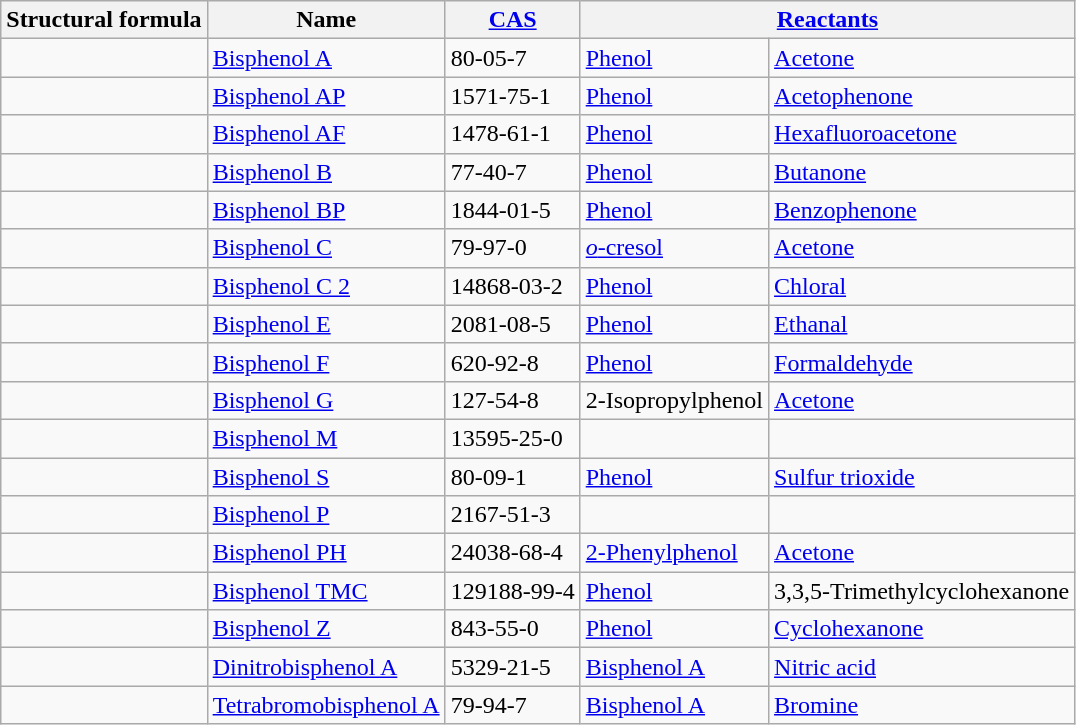<table class="wikitable">
<tr>
<th>Structural formula</th>
<th>Name</th>
<th><a href='#'>CAS</a></th>
<th colspan="2"><a href='#'>Reactants</a></th>
</tr>
<tr>
<td></td>
<td><a href='#'>Bisphenol A</a></td>
<td>80-05-7</td>
<td><a href='#'>Phenol</a></td>
<td><a href='#'>Acetone</a></td>
</tr>
<tr>
<td></td>
<td><a href='#'>Bisphenol AP</a></td>
<td>1571-75-1</td>
<td><a href='#'>Phenol</a></td>
<td><a href='#'>Acetophenone</a></td>
</tr>
<tr>
<td></td>
<td><a href='#'>Bisphenol AF</a></td>
<td>1478-61-1</td>
<td><a href='#'>Phenol</a></td>
<td><a href='#'>Hexafluoroacetone</a></td>
</tr>
<tr>
<td></td>
<td><a href='#'>Bisphenol B</a></td>
<td>77-40-7</td>
<td><a href='#'>Phenol</a></td>
<td><a href='#'>Butanone</a></td>
</tr>
<tr>
<td></td>
<td><a href='#'>Bisphenol BP</a></td>
<td>1844-01-5</td>
<td><a href='#'>Phenol</a></td>
<td><a href='#'>Benzophenone</a></td>
</tr>
<tr>
<td></td>
<td><a href='#'>Bisphenol C</a></td>
<td>79-97-0</td>
<td><a href='#'><em>o</em>-cresol</a></td>
<td><a href='#'>Acetone</a></td>
</tr>
<tr>
<td></td>
<td><a href='#'>Bisphenol C 2</a></td>
<td>14868-03-2</td>
<td><a href='#'>Phenol</a></td>
<td><a href='#'>Chloral</a></td>
</tr>
<tr>
<td></td>
<td><a href='#'>Bisphenol E</a></td>
<td>2081-08-5</td>
<td><a href='#'>Phenol</a></td>
<td><a href='#'>Ethanal</a></td>
</tr>
<tr>
<td></td>
<td><a href='#'>Bisphenol F</a></td>
<td>620-92-8</td>
<td><a href='#'>Phenol</a></td>
<td><a href='#'>Formaldehyde</a></td>
</tr>
<tr>
<td></td>
<td><a href='#'>Bisphenol G</a></td>
<td>127-54-8</td>
<td>2-Isopropylphenol</td>
<td><a href='#'>Acetone</a></td>
</tr>
<tr>
<td></td>
<td><a href='#'>Bisphenol M</a></td>
<td>13595-25-0</td>
<td></td>
<td></td>
</tr>
<tr>
<td></td>
<td><a href='#'>Bisphenol S</a></td>
<td>80-09-1</td>
<td><a href='#'>Phenol</a></td>
<td><a href='#'>Sulfur trioxide</a></td>
</tr>
<tr>
<td></td>
<td><a href='#'>Bisphenol P</a></td>
<td>2167-51-3</td>
<td></td>
<td></td>
</tr>
<tr>
<td></td>
<td><a href='#'>Bisphenol PH</a></td>
<td>24038-68-4</td>
<td><a href='#'>2-Phenylphenol</a></td>
<td><a href='#'>Acetone</a></td>
</tr>
<tr>
<td></td>
<td><a href='#'>Bisphenol TMC</a></td>
<td>129188-99-4</td>
<td><a href='#'>Phenol</a></td>
<td>3,3,5-Trimethylcyclohexanone</td>
</tr>
<tr>
<td></td>
<td><a href='#'>Bisphenol Z</a></td>
<td>843-55-0</td>
<td><a href='#'>Phenol</a></td>
<td><a href='#'>Cyclohexanone</a></td>
</tr>
<tr>
<td></td>
<td><a href='#'>Dinitrobisphenol A</a></td>
<td>5329-21-5</td>
<td><a href='#'>Bisphenol A</a></td>
<td><a href='#'>Nitric acid</a></td>
</tr>
<tr>
<td></td>
<td><a href='#'>Tetrabromobisphenol A</a></td>
<td>79-94-7</td>
<td><a href='#'>Bisphenol A</a></td>
<td><a href='#'>Bromine</a></td>
</tr>
</table>
